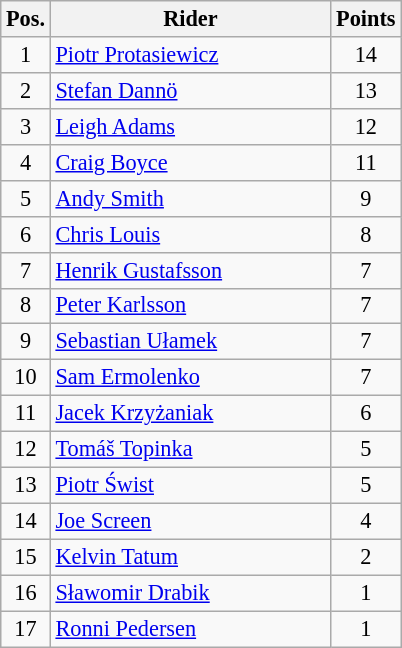<table class=wikitable style="font-size:93%; text-align:center;">
<tr>
<th width=25px>Pos.</th>
<th width=180px>Rider</th>
<th width=40px>Points</th>
</tr>
<tr>
<td>1</td>
<td style="text-align:left;"> <a href='#'>Piotr Protasiewicz</a></td>
<td>14</td>
</tr>
<tr>
<td>2</td>
<td style="text-align:left;"> <a href='#'>Stefan Dannö</a></td>
<td>13</td>
</tr>
<tr>
<td>3</td>
<td style="text-align:left;"> <a href='#'>Leigh Adams</a></td>
<td>12</td>
</tr>
<tr>
<td>4</td>
<td style="text-align:left;"> <a href='#'>Craig Boyce</a></td>
<td>11</td>
</tr>
<tr>
<td>5</td>
<td style="text-align:left;"> <a href='#'>Andy Smith</a></td>
<td>9</td>
</tr>
<tr>
<td>6</td>
<td style="text-align:left;"> <a href='#'>Chris Louis</a></td>
<td>8</td>
</tr>
<tr>
<td>7</td>
<td style="text-align:left;"> <a href='#'>Henrik Gustafsson</a></td>
<td>7</td>
</tr>
<tr>
<td>8</td>
<td style="text-align:left;"> <a href='#'>Peter Karlsson</a></td>
<td>7</td>
</tr>
<tr>
<td>9</td>
<td style="text-align:left;"> <a href='#'>Sebastian Ułamek</a></td>
<td>7</td>
</tr>
<tr>
<td>10</td>
<td style="text-align:left;"> <a href='#'>Sam Ermolenko</a></td>
<td>7</td>
</tr>
<tr>
<td>11</td>
<td style="text-align:left;"> <a href='#'>Jacek Krzyżaniak</a></td>
<td>6</td>
</tr>
<tr>
<td>12</td>
<td style="text-align:left;"> <a href='#'>Tomáš Topinka </a></td>
<td>5</td>
</tr>
<tr>
<td>13</td>
<td style="text-align:left;"> <a href='#'>Piotr Świst</a></td>
<td>5</td>
</tr>
<tr>
<td>14</td>
<td style="text-align:left;"> <a href='#'>Joe Screen</a></td>
<td>4</td>
</tr>
<tr>
<td>15</td>
<td style="text-align:left;"> <a href='#'>Kelvin Tatum</a></td>
<td>2</td>
</tr>
<tr>
<td>16</td>
<td style="text-align:left;"> <a href='#'>Sławomir Drabik</a></td>
<td>1</td>
</tr>
<tr>
<td>17</td>
<td style="text-align:left;"> <a href='#'>Ronni Pedersen</a></td>
<td>1</td>
</tr>
</table>
